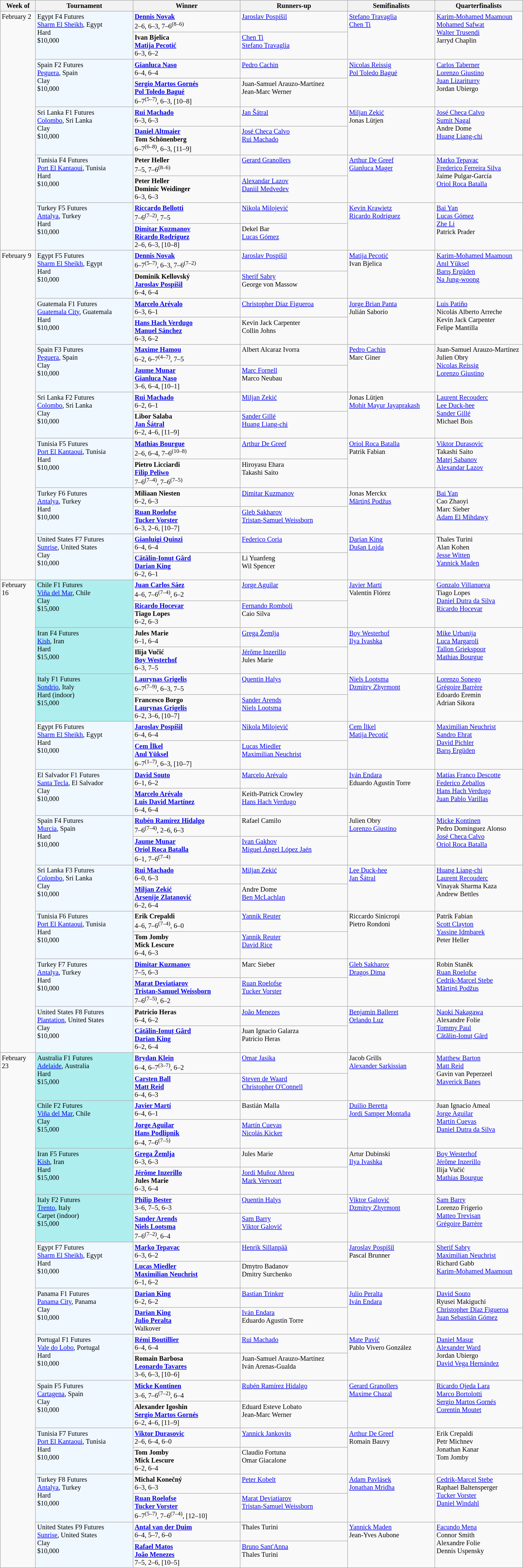<table class="wikitable" style="font-size:85%;">
<tr>
<th width="65">Week of</th>
<th style="width:190px;">Tournament</th>
<th style="width:210px;">Winner</th>
<th style="width:210px;">Runners-up</th>
<th style="width:170px;">Semifinalists</th>
<th style="width:170px;">Quarterfinalists</th>
</tr>
<tr valign=top>
<td rowspan=10>February 2</td>
<td rowspan="2" style="background:#f0f8ff;">Egypt F4 Futures<br><a href='#'>Sharm El Sheikh</a>, Egypt <br> Hard <br> $10,000</td>
<td> <strong><a href='#'>Dennis Novak</a></strong> <br>2–6, 6–3, 7–6<sup>(8–6)</sup></td>
<td> <a href='#'>Jaroslav Pospíšil</a></td>
<td rowspan=2> <a href='#'>Stefano Travaglia</a> <br>  <a href='#'>Chen Ti</a></td>
<td rowspan=2> <a href='#'>Karim-Mohamed Maamoun</a> <br>  <a href='#'>Mohamed Safwat</a> <br>  <a href='#'>Walter Trusendi</a> <br>  Jarryd Chaplin</td>
</tr>
<tr valign=top>
<td> <strong>Ivan Bjelica</strong> <br>  <strong><a href='#'>Matija Pecotić</a></strong><br>6–3, 6–2</td>
<td> <a href='#'>Chen Ti</a> <br>  <a href='#'>Stefano Travaglia</a></td>
</tr>
<tr valign=top>
<td rowspan="2" style="background:#f0f8ff;">Spain F2 Futures<br><a href='#'>Peguera</a>, Spain <br> Clay <br> $10,000</td>
<td> <strong><a href='#'>Gianluca Naso</a></strong> <br>6–4, 6–4</td>
<td> <a href='#'>Pedro Cachin</a></td>
<td rowspan=2> <a href='#'>Nicolas Reissig</a> <br>  <a href='#'>Pol Toledo Bagué</a></td>
<td rowspan=2> <a href='#'>Carlos Taberner</a> <br>  <a href='#'>Lorenzo Giustino</a> <br>  <a href='#'>Juan Lizariturry</a> <br>  Jordan Ubiergo</td>
</tr>
<tr valign=top>
<td> <strong><a href='#'>Sergio Martos Gornés</a></strong> <br>  <strong><a href='#'>Pol Toledo Bagué</a></strong> <br> 6–7<sup>(5–7)</sup>, 6–3, [10–8]</td>
<td> Juan-Samuel Arauzo-Martínez <br>  Jean-Marc Werner</td>
</tr>
<tr valign=top>
<td rowspan="2" style="background:#f0f8ff;">Sri Lanka F1 Futures<br><a href='#'>Colombo</a>, Sri Lanka <br> Clay <br> $10,000</td>
<td> <strong><a href='#'>Rui Machado</a></strong><br>6–3, 6–3</td>
<td> <a href='#'>Jan Šátral</a></td>
<td rowspan=2> <a href='#'>Miljan Zekić</a> <br>  Jonas Lütjen</td>
<td rowspan=2> <a href='#'>José Checa Calvo</a> <br>  <a href='#'>Sumit Nagal</a> <br>  Andre Dome <br>  <a href='#'>Huang Liang-chi</a></td>
</tr>
<tr valign=top>
<td> <strong><a href='#'>Daniel Altmaier</a></strong> <br>  <strong>Tom Schönenberg</strong> <br> 6–7<sup>(6–8)</sup>, 6–3, [11–9]</td>
<td> <a href='#'>José Checa Calvo</a> <br>  <a href='#'>Rui Machado</a></td>
</tr>
<tr valign=top>
<td rowspan="2" style="background:#f0f8ff;">Tunisia F4 Futures<br><a href='#'>Port El Kantaoui</a>, Tunisia <br> Hard <br> $10,000</td>
<td> <strong>Peter Heller</strong><br>7–5, 7–6<sup>(8–6)</sup></td>
<td> <a href='#'>Gerard Granollers</a></td>
<td rowspan=2> <a href='#'>Arthur De Greef</a> <br>  <a href='#'>Gianluca Mager</a></td>
<td rowspan=2> <a href='#'>Marko Tepavac</a> <br>  <a href='#'>Frederico Ferreira Silva</a> <br>  Jaime Pulgar-García <br>  <a href='#'>Oriol Roca Batalla</a></td>
</tr>
<tr valign=top>
<td> <strong>Peter Heller</strong> <br>  <strong>Dominic Weidinger</strong><br>6–3, 6–3</td>
<td> <a href='#'>Alexandar Lazov</a> <br>  <a href='#'>Daniil Medvedev</a></td>
</tr>
<tr valign=top>
<td rowspan="2" style="background:#f0f8ff;">Turkey F5 Futures<br><a href='#'>Antalya</a>, Turkey <br> Hard <br> $10,000</td>
<td> <strong><a href='#'>Riccardo Bellotti</a></strong><br>7–6<sup>(7–2)</sup>, 7–5</td>
<td> <a href='#'>Nikola Milojević</a></td>
<td rowspan=2> <a href='#'>Kevin Krawietz</a> <br>  <a href='#'>Ricardo Rodríguez</a></td>
<td rowspan=2> <a href='#'>Bai Yan</a> <br>  <a href='#'>Lucas Gómez</a> <br>  <a href='#'>Zhe Li</a> <br>  Patrick Prader</td>
</tr>
<tr valign=top>
<td> <strong><a href='#'>Dimitar Kuzmanov</a></strong> <br>  <strong><a href='#'>Ricardo Rodríguez</a></strong> <br>2–6, 6–3, [10–8]</td>
<td> Dekel Bar <br>  <a href='#'>Lucas Gómez</a></td>
</tr>
<tr valign=top>
<td rowspan=14>February 9</td>
<td rowspan="2" style="background:#f0f8ff;">Egypt F5 Futures<br><a href='#'>Sharm El Sheikh</a>, Egypt <br> Hard <br> $10,000</td>
<td> <strong><a href='#'>Dennis Novak</a> </strong><br>6–7<sup>(5–7)</sup>, 6–3, 7–6<sup>(7–2)</sup></td>
<td> <a href='#'>Jaroslav Pospíšil</a></td>
<td rowspan=2> <a href='#'>Matija Pecotić</a> <br>  Ivan Bjelica</td>
<td rowspan=2> <a href='#'>Karim-Mohamed Maamoun</a> <br>  <a href='#'>Anıl Yüksel</a> <br>  <a href='#'>Barış Ergüden</a> <br>  <a href='#'>Na Jung-woong</a></td>
</tr>
<tr valign=top>
<td> <strong>Dominik Kellovský</strong> <br>  <strong><a href='#'>Jaroslav Pospíšil</a></strong><br>6–4, 6–4</td>
<td> <a href='#'>Sherif Sabry</a> <br>  George von Massow</td>
</tr>
<tr valign=top>
<td rowspan="2" style="background:#f0f8ff;">Guatemala F1 Futures<br><a href='#'>Guatemala City</a>, Guatemala <br>Hard <br> $10,000</td>
<td> <strong><a href='#'>Marcelo Arévalo</a></strong><br>6–3, 6–1</td>
<td> <a href='#'>Christopher Díaz Figueroa</a></td>
<td rowspan=2> <a href='#'>Jorge Brian Panta</a> <br>  Julián Saborío</td>
<td rowspan=2> <a href='#'>Luis Patiño</a> <br>  Nicolás Alberto Arreche <br>  Kevin Jack Carpenter <br>  Felipe Mantilla</td>
</tr>
<tr valign=top>
<td> <strong><a href='#'>Hans Hach Verdugo</a></strong> <br>  <strong><a href='#'>Manuel Sánchez</a></strong><br>6–3, 6–2</td>
<td> Kevin Jack Carpenter <br>  Collin Johns</td>
</tr>
<tr valign=top>
<td rowspan="2" style="background:#f0f8ff;">Spain F3 Futures<br><a href='#'>Peguera</a>, Spain <br> Clay <br> $10,000</td>
<td> <strong><a href='#'>Maxime Hamou</a></strong><br>6–2, 6–7<sup>(4–7)</sup>, 7–5</td>
<td> Albert Alcaraz Ivorra</td>
<td rowspan=2> <a href='#'>Pedro Cachin</a> <br>  Marc Giner</td>
<td rowspan=2> Juan-Samuel Arauzo-Martínez <br>  Julien Obry <br>  <a href='#'>Nicolas Reissig</a> <br>  <a href='#'>Lorenzo Giustino</a></td>
</tr>
<tr valign=top>
<td> <strong><a href='#'>Jaume Munar</a></strong> <br>  <strong><a href='#'>Gianluca Naso</a></strong> <br> 3–6, 6–4, [10–1]</td>
<td> <a href='#'>Marc Fornell</a> <br>  Marco Neubau</td>
</tr>
<tr valign=top>
<td rowspan="2" style="background:#f0f8ff;">Sri Lanka F2 Futures<br><a href='#'>Colombo</a>, Sri Lanka <br> Clay <br> $10,000</td>
<td> <strong><a href='#'>Rui Machado</a></strong><br>6–2, 6–1</td>
<td> <a href='#'>Miljan Zekić</a></td>
<td rowspan=2> Jonas Lütjen <br>  <a href='#'>Mohit Mayur Jayaprakash</a></td>
<td rowspan=2> <a href='#'>Laurent Recouderc</a> <br>  <a href='#'>Lee Duck-hee</a> <br>  <a href='#'>Sander Gillé</a> <br>  Michael Bois</td>
</tr>
<tr valign=top>
<td> <strong>Libor Salaba</strong> <br>  <strong><a href='#'>Jan Šátral</a></strong> <br> 6–2, 4–6, [11–9]</td>
<td> <a href='#'>Sander Gillé</a> <br>  <a href='#'>Huang Liang-chi</a></td>
</tr>
<tr valign=top>
<td rowspan="2" style="background:#f0f8ff;">Tunisia F5 Futures<br><a href='#'>Port El Kantaoui</a>, Tunisia <br> Hard <br> $10,000</td>
<td> <strong><a href='#'>Mathias Bourgue</a></strong><br>2–6, 6–4, 7–6<sup>(10–8)</sup></td>
<td> <a href='#'>Arthur De Greef</a></td>
<td rowspan=2> <a href='#'>Oriol Roca Batalla</a> <br>  Patrik Fabian</td>
<td rowspan=2> <a href='#'>Viktor Durasovic</a> <br>  Takashi Saito <br>  <a href='#'>Matej Sabanov</a> <br>  <a href='#'>Alexandar Lazov</a></td>
</tr>
<tr valign=top>
<td> <strong>Pietro Licciardi</strong> <br>  <strong><a href='#'>Filip Peliwo</a></strong> <br>7–6<sup>(7–4)</sup>, 7–6<sup>(7–5)</sup></td>
<td> Hiroyasu Ehara <br>  Takashi Saito</td>
</tr>
<tr valign=top>
<td rowspan="2" style="background:#f0f8ff;">Turkey F6 Futures<br><a href='#'>Antalya</a>, Turkey <br> Hard <br> $10,000</td>
<td> <strong>Miliaan Niesten</strong> <br>6–2, 6–3</td>
<td> <a href='#'>Dimitar Kuzmanov</a></td>
<td rowspan=2> Jonas Merckx <br>  <a href='#'>Mārtiņš Podžus</a></td>
<td rowspan=2> <a href='#'>Bai Yan</a> <br>  Cao Zhaoyi <br>  Marc Sieber <br>  <a href='#'>Adam El Mihdawy</a></td>
</tr>
<tr valign=top>
<td> <strong><a href='#'>Ruan Roelofse</a></strong><br> <strong><a href='#'>Tucker Vorster</a></strong><br>6–3, 2–6, [10–7]</td>
<td> <a href='#'>Gleb Sakharov</a><br> <a href='#'>Tristan-Samuel Weissborn</a></td>
</tr>
<tr valign=top>
<td rowspan="2" style="background:#f0f8ff;">United States F7 Futures<br><a href='#'>Sunrise</a>, United States <br> Clay <br> $10,000</td>
<td> <strong><a href='#'>Gianluigi Quinzi</a></strong><br>6–4, 6–4</td>
<td> <a href='#'>Federico Coria</a></td>
<td rowspan=2> <a href='#'>Darian King</a> <br>  <a href='#'>Dušan Lojda</a></td>
<td rowspan=2> Thales Turini <br>  Alan Kohen <br>  <a href='#'>Jesse Witten</a> <br>  <a href='#'>Yannick Maden</a></td>
</tr>
<tr valign=top>
<td> <strong><a href='#'>Cătălin-Ionuț Gârd</a></strong> <br>  <strong><a href='#'>Darian King</a></strong> <br> 6–2, 6–1</td>
<td> Li Yuanfeng <br>  Wil Spencer</td>
</tr>
<tr valign=top>
<td rowspan=20>February 16</td>
<td rowspan="2" style="background:#afeeee;">Chile F1 Futures<br><a href='#'>Viña del Mar</a>, Chile <br> Clay <br> $15,000</td>
<td> <strong><a href='#'>Juan Carlos Sáez</a></strong><br>4–6, 7–6<sup>(7–4)</sup>, 6–2</td>
<td> <a href='#'>Jorge Aguilar</a></td>
<td rowspan=2> <a href='#'>Javier Martí</a> <br>  Valentín Flórez</td>
<td rowspan=2> <a href='#'>Gonzalo Villanueva</a> <br>  Tiago Lopes <br>  <a href='#'>Daniel Dutra da Silva</a> <br>  <a href='#'>Ricardo Hocevar</a></td>
</tr>
<tr valign=top>
<td> <strong><a href='#'>Ricardo Hocevar</a></strong><br>  <strong>Tiago Lopes</strong><br>6–2, 6–3</td>
<td> <a href='#'>Fernando Romboli</a><br>  Caio Silva <br></td>
</tr>
<tr valign=top>
<td rowspan="2" style="background:#afeeee;">Iran F4 Futures<br><a href='#'>Kish</a>, Iran <br> Hard <br> $15,000</td>
<td> <strong>Jules Marie</strong><br>6–1, 6–4</td>
<td> <a href='#'>Grega Žemlja</a></td>
<td rowspan=2> <a href='#'>Boy Westerhof</a> <br> <a href='#'>Ilya Ivashka</a></td>
<td rowspan=2> <a href='#'>Mike Urbanija</a> <br>  <a href='#'>Luca Margaroli</a> <br>  <a href='#'>Tallon Griekspoor</a> <br>  <a href='#'>Mathias Bourgue</a></td>
</tr>
<tr valign=top>
<td> <strong>Ilija Vučić</strong><br>  <strong><a href='#'>Boy Westerhof</a></strong> <br>6–3, 7–5</td>
<td> <a href='#'>Jérôme Inzerillo</a><br>  Jules Marie</td>
</tr>
<tr valign=top>
<td rowspan="2" style="background:#afeeee;">Italy F1 Futures<br><a href='#'>Sondrio</a>, Italy <br> Hard (indoor) <br> $15,000</td>
<td> <strong><a href='#'>Laurynas Grigelis</a></strong><br>6–7<sup>(7–9)</sup>, 6–3, 7–5</td>
<td> <a href='#'>Quentin Halys</a></td>
<td rowspan=2> <a href='#'>Niels Lootsma</a> <br> <a href='#'>Dzmitry Zhyrmont</a></td>
<td rowspan=2> <a href='#'>Lorenzo Sonego</a> <br>  <a href='#'>Grégoire Barrère</a> <br>  Edoardo Eremin <br>  Adrian Sikora</td>
</tr>
<tr valign=top>
<td> <strong>Francesco Borgo</strong><br>  <strong><a href='#'>Laurynas Grigelis</a></strong><br>6–2, 3–6, [10–7]</td>
<td> <a href='#'>Sander Arends</a><br>  <a href='#'>Niels Lootsma</a></td>
</tr>
<tr valign=top>
<td rowspan="2" style="background:#f0f8ff;">Egypt F6 Futures<br><a href='#'>Sharm El Sheikh</a>, Egypt <br> Hard <br> $10,000</td>
<td> <strong><a href='#'>Jaroslav Pospíšil</a></strong><br>6–4, 6–4</td>
<td> <a href='#'>Nikola Milojević</a></td>
<td rowspan=2> <a href='#'>Cem İlkel</a> <br> <a href='#'>Matija Pecotić</a></td>
<td rowspan=2> <a href='#'>Maximilian Neuchrist</a><br> <a href='#'>Sandro Ehrat</a><br> <a href='#'>David Pichler</a> <br> <a href='#'>Barış Ergüden</a></td>
</tr>
<tr valign=top>
<td> <strong><a href='#'>Cem İlkel</a></strong><br> <strong><a href='#'>Anıl Yüksel</a></strong><br>6–7<sup>(1–7)</sup>, 6–3, [10–7]</td>
<td> <a href='#'>Lucas Miedler</a><br> <a href='#'>Maximilian Neuchrist</a></td>
</tr>
<tr valign=top>
<td rowspan="2" style="background:#f0f8ff;">El Salvador F1 Futures<br><a href='#'>Santa Tecla</a>, El Salvador <br> Clay <br> $10,000</td>
<td> <strong><a href='#'>David Souto</a></strong><br>6–1, 6–2</td>
<td> <a href='#'>Marcelo Arévalo</a></td>
<td rowspan=2> <a href='#'>Iván Endara</a><br> Eduardo Agustín Torre</td>
<td rowspan=2> <a href='#'>Matías Franco Descotte</a> <br> <a href='#'>Federico Zeballos</a><br> <a href='#'>Hans Hach Verdugo</a><br> <a href='#'>Juan Pablo Varillas</a></td>
</tr>
<tr valign=top>
<td> <strong><a href='#'>Marcelo Arévalo</a></strong> <br>  <strong><a href='#'>Luis David Martínez</a></strong><br>6–4, 6–4</td>
<td> Keith-Patrick Crowley <br> <a href='#'>Hans Hach Verdugo</a></td>
</tr>
<tr valign=top>
<td rowspan="2" style="background:#f0f8ff;">Spain F4 Futures<br><a href='#'>Murcia</a>, Spain <br> Hard <br> $10,000</td>
<td> <strong><a href='#'>Rubén Ramírez Hidalgo</a></strong><br>7–6<sup>(7–4)</sup>, 2–6, 6–3</td>
<td> Rafael Camilo</td>
<td rowspan=2> Julien Obry <br>  <a href='#'>Lorenzo Giustino</a></td>
<td rowspan=2> <a href='#'>Micke Kontinen</a><br> Pedro Domínguez Alonso<br> <a href='#'>José Checa Calvo</a><br> <a href='#'>Oriol Roca Batalla</a></td>
</tr>
<tr valign=top>
<td> <strong><a href='#'>Jaume Munar</a></strong><br>  <strong><a href='#'>Oriol Roca Batalla</a></strong> <br>6–1, 7–6<sup>(7–4)</sup></td>
<td> <a href='#'>Ivan Gakhov</a> <br>  <a href='#'>Miguel Ángel López Jaén</a></td>
</tr>
<tr valign=top>
<td rowspan="2" style="background:#f0f8ff;">Sri Lanka F3 Futures<br><a href='#'>Colombo</a>, Sri Lanka <br> Clay <br> $10,000</td>
<td> <strong><a href='#'>Rui Machado</a></strong><br>6–0, 6–3</td>
<td> <a href='#'>Miljan Zekić</a></td>
<td rowspan=2> <a href='#'>Lee Duck-hee</a> <br>  <a href='#'>Jan Šátral</a></td>
<td rowspan=2> <a href='#'>Huang Liang-chi</a> <br>  <a href='#'>Laurent Recouderc</a> <br>  Vinayak Sharma Kaza <br>  Andrew Bettles</td>
</tr>
<tr valign=top>
<td> <strong><a href='#'>Miljan Zekić</a></strong><br> <strong><a href='#'>Arsenije Zlatanović</a></strong><br>6–2, 6–4</td>
<td> Andre Dome<br>  <a href='#'>Ben McLachlan</a> <br></td>
</tr>
<tr valign=top>
<td rowspan="2" style="background:#f0f8ff;">Tunisia F6 Futures<br><a href='#'>Port El Kantaoui</a>, Tunisia <br> Hard <br> $10,000</td>
<td> <strong>Erik Crepaldi</strong><br>4–6, 7–6<sup>(7–4)</sup>, 6–0</td>
<td> <a href='#'>Yannik Reuter</a></td>
<td rowspan=2> Riccardo Sinicropi <br>  Pietro Rondoni</td>
<td rowspan=2> Patrik Fabian<br> <a href='#'>Scott Clayton</a> <br> <a href='#'>Yassine Idmbarek</a> <br>  Peter Heller</td>
</tr>
<tr valign=top>
<td> <strong>Tom Jomby</strong><br>  <strong>Mick Lescure</strong><br>6–4, 6–3</td>
<td> <a href='#'>Yannik Reuter</a><br>  <a href='#'>David Rice</a></td>
</tr>
<tr valign=top>
<td rowspan="2" style="background:#f0f8ff;">Turkey F7 Futures<br><a href='#'>Antalya</a>, Turkey <br> Hard <br> $10,000</td>
<td> <strong><a href='#'>Dimitar Kuzmanov</a></strong><br>7–5, 6–3</td>
<td> Marc Sieber</td>
<td rowspan=2> <a href='#'>Gleb Sakharov</a> <br>  <a href='#'>Dragoș Dima</a></td>
<td rowspan=2> Robin Staněk <br> <a href='#'>Ruan Roelofse</a><br> <a href='#'>Cedrik-Marcel Stebe</a>  <br> <a href='#'>Mārtiņš Podžus</a></td>
</tr>
<tr valign=top>
<td> <strong><a href='#'>Marat Deviatiarov</a></strong><br> <strong><a href='#'>Tristan-Samuel Weissborn</a></strong><br>7–6<sup>(7–5)</sup>, 6–2</td>
<td> <a href='#'>Ruan Roelofse</a> <br>  <a href='#'>Tucker Vorster</a></td>
</tr>
<tr valign=top>
<td rowspan="2" style="background:#f0f8ff;">United States F8 Futures<br><a href='#'>Plantation</a>, United States <br> Clay <br> $10,000</td>
<td> <strong>Patricio Heras</strong><br>6–4, 6–2</td>
<td> <a href='#'>João Menezes</a></td>
<td rowspan=2> <a href='#'>Benjamin Balleret</a> <br>  <a href='#'>Orlando Luz</a></td>
<td rowspan=2> <a href='#'>Naoki Nakagawa</a><br> Alexandre Folie<br> <a href='#'>Tommy Paul</a><br> <a href='#'>Cătălin-Ionuț Gârd</a></td>
</tr>
<tr valign=top>
<td> <strong><a href='#'>Cătălin-Ionuț Gârd</a></strong><br>   <strong><a href='#'>Darian King</a></strong><br>6–2, 6–4</td>
<td> Juan Ignacio Galarza<br>   Patricio Heras</td>
</tr>
<tr valign=top>
<td rowspan=22>February 23</td>
<td rowspan="2" style="background:#afeeee;">Australia F1 Futures<br><a href='#'>Adelaide</a>, Australia <br> Hard <br> $15,000</td>
<td> <strong><a href='#'>Brydan Klein</a></strong><br>6–4, 6–7<sup>(3–7)</sup>, 6–2</td>
<td> <a href='#'>Omar Jasika</a></td>
<td rowspan=2> Jacob Grills <br>  <a href='#'>Alexander Sarkissian</a></td>
<td rowspan=2> <a href='#'>Matthew Barton</a> <br>  <a href='#'>Matt Reid</a> <br>  Gavin van Peperzeel<br> <a href='#'>Maverick Banes</a></td>
</tr>
<tr valign=top>
<td> <strong><a href='#'>Carsten Ball</a></strong><br>  <strong><a href='#'>Matt Reid</a></strong><br>6–4, 6–3</td>
<td> <a href='#'>Steven de Waard</a><br> <a href='#'>Christopher O'Connell</a></td>
</tr>
<tr valign=top>
<td rowspan="2" style="background:#afeeee;">Chile F2 Futures<br><a href='#'>Viña del Mar</a>, Chile <br> Clay <br> $15,000</td>
<td> <strong><a href='#'>Javier Martí</a></strong><br>6–4, 6–1</td>
<td> Bastián Malla</td>
<td rowspan=2> <a href='#'>Duilio Beretta</a> <br> <a href='#'>Jordi Samper Montaña</a></td>
<td rowspan=2> Juan Ignacio Ameal<br>  <a href='#'>Jorge Aguilar</a><br> <a href='#'>Martín Cuevas</a><br> <a href='#'>Daniel Dutra da Silva</a></td>
</tr>
<tr valign=top>
<td> <strong><a href='#'>Jorge Aguilar</a></strong><br>  <strong><a href='#'>Hans Podlipnik</a></strong><br>6–4, 7–6<sup>(7–5)</sup></td>
<td> <a href='#'>Martín Cuevas</a><br>  <a href='#'>Nicolás Kicker</a></td>
</tr>
<tr valign=top>
<td rowspan="2" style="background:#afeeee;">Iran F5 Futures<br><a href='#'>Kish</a>, Iran <br> Hard <br> $15,000</td>
<td> <strong><a href='#'>Grega Žemlja</a></strong><br>6–3, 6–3</td>
<td> Jules Marie</td>
<td rowspan=2> Artur Dubinski<br>  <a href='#'>Ilya Ivashka</a></td>
<td rowspan=2> <a href='#'>Boy Westerhof</a> <br>  <a href='#'>Jérôme Inzerillo</a> <br>  Ilija Vučić <br>  <a href='#'>Mathias Bourgue</a></td>
</tr>
<tr valign=top>
<td> <strong><a href='#'>Jérôme Inzerillo</a></strong><br>  <strong>Jules Marie</strong><br>6–3, 6–4</td>
<td> <a href='#'>Jordi Muñoz Abreu</a><br>  <a href='#'>Mark Vervoort</a></td>
</tr>
<tr valign=top>
<td rowspan="2" style="background:#afeeee;">Italy F2 Futures<br><a href='#'>Trento</a>, Italy <br> Carpet (indoor) <br> $15,000</td>
<td> <strong><a href='#'>Philip Bester</a></strong><br>3–6, 7–5, 6–3</td>
<td> <a href='#'>Quentin Halys</a></td>
<td rowspan=2> <a href='#'>Viktor Galović</a> <br> <a href='#'>Dzmitry Zhyrmont</a></td>
<td rowspan=2> <a href='#'>Sam Barry</a><br> Lorenzo Frigerio <br>  <a href='#'>Matteo Trevisan</a><br>  <a href='#'>Grégoire Barrère</a></td>
</tr>
<tr valign=top>
<td> <strong><a href='#'>Sander Arends</a></strong><br>  <strong><a href='#'>Niels Lootsma</a></strong> <br>7–6<sup>(7–2)</sup>, 6–4</td>
<td> <a href='#'>Sam Barry</a><br>  <a href='#'>Viktor Galović</a></td>
</tr>
<tr valign=top>
<td rowspan="2" style="background:#f0f8ff;">Egypt F7 Futures<br><a href='#'>Sharm El Sheikh</a>, Egypt <br> Hard <br> $10,000</td>
<td> <strong><a href='#'>Marko Tepavac</a></strong><br>6–3, 6–2</td>
<td> <a href='#'>Henrik Sillanpää</a></td>
<td rowspan=2> <a href='#'>Jaroslav Pospíšil</a><br> Pascal Brunner</td>
<td rowspan=2> <a href='#'>Sherif Sabry</a> <br> <a href='#'>Maximilian Neuchrist</a> <br> Richard Gabb <br>  <a href='#'>Karim-Mohamed Maamoun</a></td>
</tr>
<tr valign=top>
<td> <strong><a href='#'>Lucas Miedler</a></strong><br>  <strong><a href='#'>Maximilian Neuchrist</a></strong><br>6–1, 6–2</td>
<td> Dmytro Badanov<br>  Dmitry Surchenko</td>
</tr>
<tr valign=top>
<td rowspan="2" style="background:#f0f8ff;">Panama F1 Futures<br><a href='#'>Panama City</a>, Panama <br> Clay <br> $10,000</td>
<td> <strong><a href='#'>Darian King</a></strong><br>6–2, 6–2</td>
<td> <a href='#'>Bastian Trinker</a></td>
<td rowspan=2> <a href='#'>Julio Peralta</a> <br>  <a href='#'>Iván Endara</a></td>
<td rowspan=2> <a href='#'>David Souto</a><br> Ryusei Makiguchi<br>  <a href='#'>Christopher Díaz Figueroa</a><br> <a href='#'>Juan Sebastián Gómez</a></td>
</tr>
<tr valign=top>
<td> <strong><a href='#'>Darian King</a></strong><br>  <strong><a href='#'>Julio Peralta</a></strong><br>Walkover</td>
<td> <a href='#'>Iván Endara</a><br>  Eduardo Agustín Torre</td>
</tr>
<tr valign=top>
<td rowspan="2" style="background:#f0f8ff;">Portugal F1 Futures<br><a href='#'>Vale do Lobo</a>, Portugal <br> Hard <br> $10,000</td>
<td> <strong><a href='#'>Rémi Boutillier</a></strong><br>6–4, 6–4</td>
<td> <a href='#'>Rui Machado</a></td>
<td rowspan=2> <a href='#'>Mate Pavić</a><br> Pablo Vivero González</td>
<td rowspan=2> <a href='#'>Daniel Masur</a><br> <a href='#'>Alexander Ward</a><br> Jordan Ubiergo<br> <a href='#'>David Vega Hernández</a></td>
</tr>
<tr valign=top>
<td> <strong>Romain Barbosa</strong><br>  <strong><a href='#'>Leonardo Tavares</a></strong><br>3–6, 6–3, [10–6]</td>
<td> Juan-Samuel Arauzo-Martínez<br>  Iván Arenas-Gualda</td>
</tr>
<tr valign=top>
<td rowspan="2" style="background:#f0f8ff;">Spain F5 Futures<br><a href='#'>Cartagena</a>, Spain <br>Clay <br> $10,000</td>
<td> <strong><a href='#'>Micke Kontinen</a></strong><br>3–6, 7–6<sup>(7–2)</sup>, 6–4</td>
<td> <a href='#'>Rubén Ramírez Hidalgo</a></td>
<td rowspan=2> <a href='#'>Gerard Granollers</a> <br> <a href='#'>Maxime Chazal</a></td>
<td rowspan=2> <a href='#'>Ricardo Ojeda Lara</a> <br>  <a href='#'>Marco Bortolotti</a>  <br> <a href='#'>Sergio Martos Gornés</a> <br>  <a href='#'>Corentin Moutet</a></td>
</tr>
<tr valign=top>
<td> <strong>Alexander Igoshin</strong><br>  <strong><a href='#'>Sergio Martos Gornés</a></strong><br>6–2, 4–6, [11–9]</td>
<td> Eduard Esteve Lobato<br>  Jean-Marc Werner</td>
</tr>
<tr valign=top>
<td rowspan="2" style="background:#f0f8ff;">Tunisia F7 Futures<br><a href='#'>Port El Kantaoui</a>, Tunisia <br> Hard <br> $10,000</td>
<td> <strong><a href='#'>Viktor Durasovic</a></strong><br>2–6, 6–4, 6–0</td>
<td> <a href='#'>Yannick Jankovits</a></td>
<td rowspan=2> <a href='#'>Arthur De Greef</a><br> Romain Bauvy</td>
<td rowspan=2> Erik Crepaldi<br>  Petr Michnev<br>  Jonathan Kanar<br>  Tom Jomby</td>
</tr>
<tr valign=top>
<td> <strong>Tom Jomby</strong><br>  <strong>Mick Lescure</strong><br>6–2, 6–4</td>
<td> Claudio Fortuna<br>  Omar Giacalone</td>
</tr>
<tr valign=top>
<td rowspan="2" style="background:#f0f8ff;">Turkey F8 Futures<br><a href='#'>Antalya</a>, Turkey <br> Hard<br> $10,000</td>
<td> <strong>Michal Konečný</strong><br>6–3, 6–3</td>
<td> <a href='#'>Peter Kobelt</a></td>
<td rowspan=2> <a href='#'>Adam Pavlásek</a><br>  <a href='#'>Jonathan Mridha</a></td>
<td rowspan=2> <a href='#'>Cedrik-Marcel Stebe</a><br> Raphael Baltensperger<br> <a href='#'>Tucker Vorster</a><br> <a href='#'>Daniel Windahl</a></td>
</tr>
<tr valign=top>
<td> <strong><a href='#'>Ruan Roelofse</a></strong><br>  <strong><a href='#'>Tucker Vorster</a></strong><br>6–7<sup>(5–7)</sup>, 7–6<sup>(7–4)</sup>, [12–10]</td>
<td> <a href='#'>Marat Deviatiarov</a><br> <a href='#'>Tristan-Samuel Weissborn</a></td>
</tr>
<tr valign=top>
<td rowspan="2" style="background:#f0f8ff;">United States F9 Futures<br><a href='#'>Sunrise</a>, United States <br>Clay <br> $10,000</td>
<td> <strong><a href='#'>Antal van der Duim</a></strong><br>6–4, 5–7, 6–0</td>
<td> Thales Turini</td>
<td rowspan=2> <a href='#'>Yannick Maden</a><br> Jean-Yves Aubone</td>
<td rowspan=2> <a href='#'>Facundo Mena</a><br> Connor Smith<br> Alexandre Folie<br> Dennis Uspensky<br></td>
</tr>
<tr valign=top>
<td> <strong><a href='#'>Rafael Matos</a></strong><br>  <strong><a href='#'>João Menezes</a></strong><br>7–5, 2–6, [10–5]</td>
<td> <a href='#'>Bruno Sant'Anna</a><br>  Thales Turini</td>
</tr>
</table>
